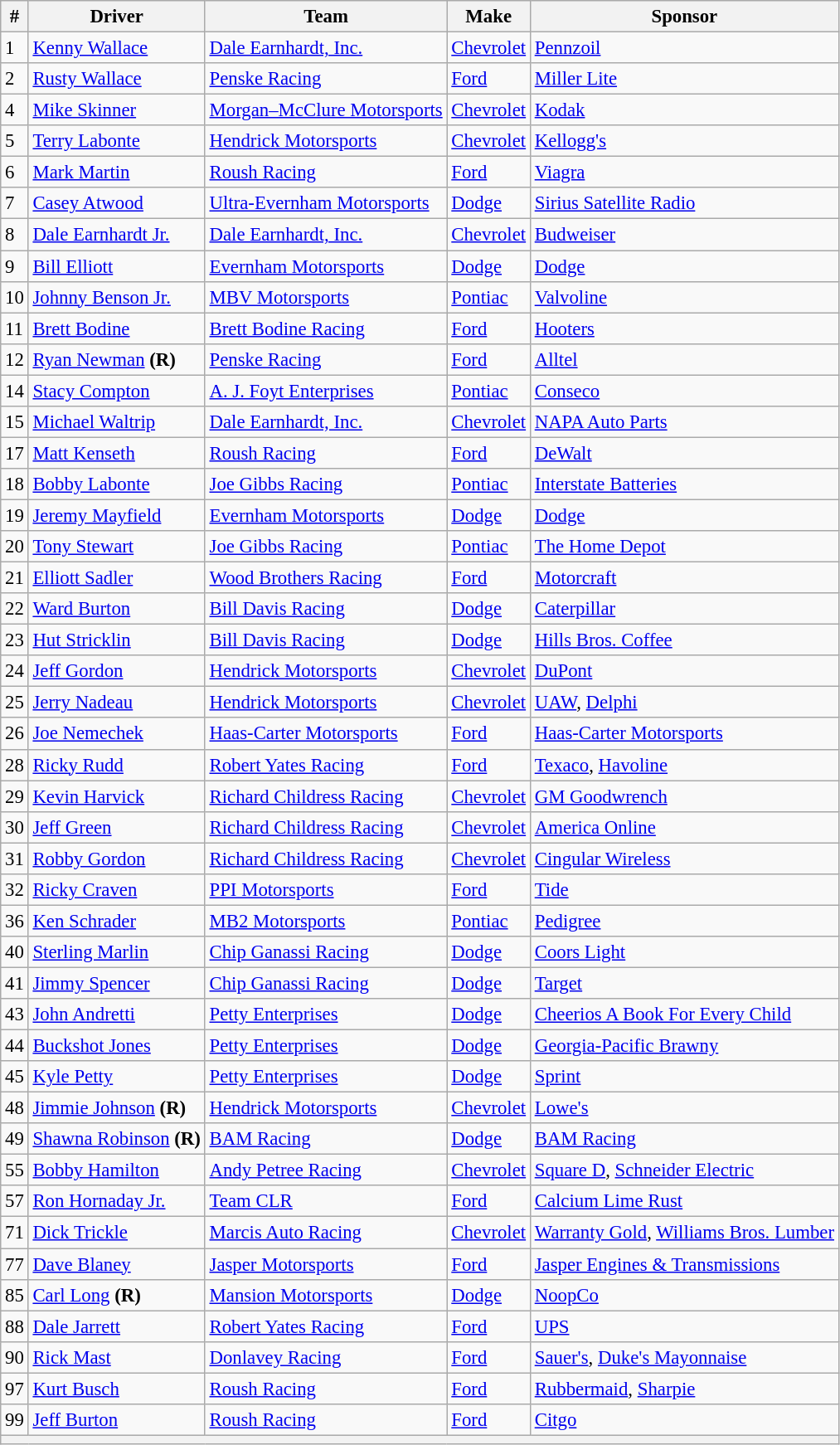<table class="wikitable" style="font-size:95%">
<tr>
<th>#</th>
<th>Driver</th>
<th>Team</th>
<th>Make</th>
<th>Sponsor</th>
</tr>
<tr>
<td>1</td>
<td><a href='#'>Kenny Wallace</a></td>
<td><a href='#'>Dale Earnhardt, Inc.</a></td>
<td><a href='#'>Chevrolet</a></td>
<td><a href='#'>Pennzoil</a></td>
</tr>
<tr>
<td>2</td>
<td><a href='#'>Rusty Wallace</a></td>
<td><a href='#'>Penske Racing</a></td>
<td><a href='#'>Ford</a></td>
<td><a href='#'>Miller Lite</a></td>
</tr>
<tr>
<td>4</td>
<td><a href='#'>Mike Skinner</a></td>
<td><a href='#'>Morgan–McClure Motorsports</a></td>
<td><a href='#'>Chevrolet</a></td>
<td><a href='#'>Kodak</a></td>
</tr>
<tr>
<td>5</td>
<td><a href='#'>Terry Labonte</a></td>
<td><a href='#'>Hendrick Motorsports</a></td>
<td><a href='#'>Chevrolet</a></td>
<td><a href='#'>Kellogg's</a></td>
</tr>
<tr>
<td>6</td>
<td><a href='#'>Mark Martin</a></td>
<td><a href='#'>Roush Racing</a></td>
<td><a href='#'>Ford</a></td>
<td><a href='#'>Viagra</a></td>
</tr>
<tr>
<td>7</td>
<td><a href='#'>Casey Atwood</a></td>
<td><a href='#'>Ultra-Evernham Motorsports</a></td>
<td><a href='#'>Dodge</a></td>
<td><a href='#'>Sirius Satellite Radio</a></td>
</tr>
<tr>
<td>8</td>
<td><a href='#'>Dale Earnhardt Jr.</a></td>
<td><a href='#'>Dale Earnhardt, Inc.</a></td>
<td><a href='#'>Chevrolet</a></td>
<td><a href='#'>Budweiser</a></td>
</tr>
<tr>
<td>9</td>
<td><a href='#'>Bill Elliott</a></td>
<td><a href='#'>Evernham Motorsports</a></td>
<td><a href='#'>Dodge</a></td>
<td><a href='#'>Dodge</a></td>
</tr>
<tr>
<td>10</td>
<td><a href='#'>Johnny Benson Jr.</a></td>
<td><a href='#'>MBV Motorsports</a></td>
<td><a href='#'>Pontiac</a></td>
<td><a href='#'>Valvoline</a></td>
</tr>
<tr>
<td>11</td>
<td><a href='#'>Brett Bodine</a></td>
<td><a href='#'>Brett Bodine Racing</a></td>
<td><a href='#'>Ford</a></td>
<td><a href='#'>Hooters</a></td>
</tr>
<tr>
<td>12</td>
<td><a href='#'>Ryan Newman</a> <strong>(R)</strong></td>
<td><a href='#'>Penske Racing</a></td>
<td><a href='#'>Ford</a></td>
<td><a href='#'>Alltel</a></td>
</tr>
<tr>
<td>14</td>
<td><a href='#'>Stacy Compton</a></td>
<td><a href='#'>A. J. Foyt Enterprises</a></td>
<td><a href='#'>Pontiac</a></td>
<td><a href='#'>Conseco</a></td>
</tr>
<tr>
<td>15</td>
<td><a href='#'>Michael Waltrip</a></td>
<td><a href='#'>Dale Earnhardt, Inc.</a></td>
<td><a href='#'>Chevrolet</a></td>
<td><a href='#'>NAPA Auto Parts</a></td>
</tr>
<tr>
<td>17</td>
<td><a href='#'>Matt Kenseth</a></td>
<td><a href='#'>Roush Racing</a></td>
<td><a href='#'>Ford</a></td>
<td><a href='#'>DeWalt</a></td>
</tr>
<tr>
<td>18</td>
<td><a href='#'>Bobby Labonte</a></td>
<td><a href='#'>Joe Gibbs Racing</a></td>
<td><a href='#'>Pontiac</a></td>
<td><a href='#'>Interstate Batteries</a></td>
</tr>
<tr>
<td>19</td>
<td><a href='#'>Jeremy Mayfield</a></td>
<td><a href='#'>Evernham Motorsports</a></td>
<td><a href='#'>Dodge</a></td>
<td><a href='#'>Dodge</a></td>
</tr>
<tr>
<td>20</td>
<td><a href='#'>Tony Stewart</a></td>
<td><a href='#'>Joe Gibbs Racing</a></td>
<td><a href='#'>Pontiac</a></td>
<td><a href='#'>The Home Depot</a></td>
</tr>
<tr>
<td>21</td>
<td><a href='#'>Elliott Sadler</a></td>
<td><a href='#'>Wood Brothers Racing</a></td>
<td><a href='#'>Ford</a></td>
<td><a href='#'>Motorcraft</a></td>
</tr>
<tr>
<td>22</td>
<td><a href='#'>Ward Burton</a></td>
<td><a href='#'>Bill Davis Racing</a></td>
<td><a href='#'>Dodge</a></td>
<td><a href='#'>Caterpillar</a></td>
</tr>
<tr>
<td>23</td>
<td><a href='#'>Hut Stricklin</a></td>
<td><a href='#'>Bill Davis Racing</a></td>
<td><a href='#'>Dodge</a></td>
<td><a href='#'>Hills Bros. Coffee</a></td>
</tr>
<tr>
<td>24</td>
<td><a href='#'>Jeff Gordon</a></td>
<td><a href='#'>Hendrick Motorsports</a></td>
<td><a href='#'>Chevrolet</a></td>
<td><a href='#'>DuPont</a></td>
</tr>
<tr>
<td>25</td>
<td><a href='#'>Jerry Nadeau</a></td>
<td><a href='#'>Hendrick Motorsports</a></td>
<td><a href='#'>Chevrolet</a></td>
<td><a href='#'>UAW</a>, <a href='#'>Delphi</a></td>
</tr>
<tr>
<td>26</td>
<td><a href='#'>Joe Nemechek</a></td>
<td><a href='#'>Haas-Carter Motorsports</a></td>
<td><a href='#'>Ford</a></td>
<td><a href='#'>Haas-Carter Motorsports</a></td>
</tr>
<tr>
<td>28</td>
<td><a href='#'>Ricky Rudd</a></td>
<td><a href='#'>Robert Yates Racing</a></td>
<td><a href='#'>Ford</a></td>
<td><a href='#'>Texaco</a>, <a href='#'>Havoline</a></td>
</tr>
<tr>
<td>29</td>
<td><a href='#'>Kevin Harvick</a></td>
<td><a href='#'>Richard Childress Racing</a></td>
<td><a href='#'>Chevrolet</a></td>
<td><a href='#'>GM Goodwrench</a></td>
</tr>
<tr>
<td>30</td>
<td><a href='#'>Jeff Green</a></td>
<td><a href='#'>Richard Childress Racing</a></td>
<td><a href='#'>Chevrolet</a></td>
<td><a href='#'>America Online</a></td>
</tr>
<tr>
<td>31</td>
<td><a href='#'>Robby Gordon</a></td>
<td><a href='#'>Richard Childress Racing</a></td>
<td><a href='#'>Chevrolet</a></td>
<td><a href='#'>Cingular Wireless</a></td>
</tr>
<tr>
<td>32</td>
<td><a href='#'>Ricky Craven</a></td>
<td><a href='#'>PPI Motorsports</a></td>
<td><a href='#'>Ford</a></td>
<td><a href='#'>Tide</a></td>
</tr>
<tr>
<td>36</td>
<td><a href='#'>Ken Schrader</a></td>
<td><a href='#'>MB2 Motorsports</a></td>
<td><a href='#'>Pontiac</a></td>
<td><a href='#'>Pedigree</a></td>
</tr>
<tr>
<td>40</td>
<td><a href='#'>Sterling Marlin</a></td>
<td><a href='#'>Chip Ganassi Racing</a></td>
<td><a href='#'>Dodge</a></td>
<td><a href='#'>Coors Light</a></td>
</tr>
<tr>
<td>41</td>
<td><a href='#'>Jimmy Spencer</a></td>
<td><a href='#'>Chip Ganassi Racing</a></td>
<td><a href='#'>Dodge</a></td>
<td><a href='#'>Target</a></td>
</tr>
<tr>
<td>43</td>
<td><a href='#'>John Andretti</a></td>
<td><a href='#'>Petty Enterprises</a></td>
<td><a href='#'>Dodge</a></td>
<td><a href='#'>Cheerios A Book For Every Child</a></td>
</tr>
<tr>
<td>44</td>
<td><a href='#'>Buckshot Jones</a></td>
<td><a href='#'>Petty Enterprises</a></td>
<td><a href='#'>Dodge</a></td>
<td><a href='#'>Georgia-Pacific Brawny</a></td>
</tr>
<tr>
<td>45</td>
<td><a href='#'>Kyle Petty</a></td>
<td><a href='#'>Petty Enterprises</a></td>
<td><a href='#'>Dodge</a></td>
<td><a href='#'>Sprint</a></td>
</tr>
<tr>
<td>48</td>
<td><a href='#'>Jimmie Johnson</a> <strong>(R)</strong></td>
<td><a href='#'>Hendrick Motorsports</a></td>
<td><a href='#'>Chevrolet</a></td>
<td><a href='#'>Lowe's</a></td>
</tr>
<tr>
<td>49</td>
<td><a href='#'>Shawna Robinson</a> <strong>(R)</strong></td>
<td><a href='#'>BAM Racing</a></td>
<td><a href='#'>Dodge</a></td>
<td><a href='#'>BAM Racing</a></td>
</tr>
<tr>
<td>55</td>
<td><a href='#'>Bobby Hamilton</a></td>
<td><a href='#'>Andy Petree Racing</a></td>
<td><a href='#'>Chevrolet</a></td>
<td><a href='#'>Square D</a>, <a href='#'>Schneider Electric</a></td>
</tr>
<tr>
<td>57</td>
<td><a href='#'>Ron Hornaday Jr.</a></td>
<td><a href='#'>Team CLR</a></td>
<td><a href='#'>Ford</a></td>
<td><a href='#'>Calcium Lime Rust</a></td>
</tr>
<tr>
<td>71</td>
<td><a href='#'>Dick Trickle</a></td>
<td><a href='#'>Marcis Auto Racing</a></td>
<td><a href='#'>Chevrolet</a></td>
<td><a href='#'>Warranty Gold</a>, <a href='#'>Williams Bros. Lumber</a></td>
</tr>
<tr>
<td>77</td>
<td><a href='#'>Dave Blaney</a></td>
<td><a href='#'>Jasper Motorsports</a></td>
<td><a href='#'>Ford</a></td>
<td><a href='#'>Jasper Engines & Transmissions</a></td>
</tr>
<tr>
<td>85</td>
<td><a href='#'>Carl Long</a> <strong>(R)</strong></td>
<td><a href='#'>Mansion Motorsports</a></td>
<td><a href='#'>Dodge</a></td>
<td><a href='#'>NoopCo</a></td>
</tr>
<tr>
<td>88</td>
<td><a href='#'>Dale Jarrett</a></td>
<td><a href='#'>Robert Yates Racing</a></td>
<td><a href='#'>Ford</a></td>
<td><a href='#'>UPS</a></td>
</tr>
<tr>
<td>90</td>
<td><a href='#'>Rick Mast</a></td>
<td><a href='#'>Donlavey Racing</a></td>
<td><a href='#'>Ford</a></td>
<td><a href='#'>Sauer's</a>, <a href='#'>Duke's Mayonnaise</a></td>
</tr>
<tr>
<td>97</td>
<td><a href='#'>Kurt Busch</a></td>
<td><a href='#'>Roush Racing</a></td>
<td><a href='#'>Ford</a></td>
<td><a href='#'>Rubbermaid</a>, <a href='#'>Sharpie</a></td>
</tr>
<tr>
<td>99</td>
<td><a href='#'>Jeff Burton</a></td>
<td><a href='#'>Roush Racing</a></td>
<td><a href='#'>Ford</a></td>
<td><a href='#'>Citgo</a></td>
</tr>
<tr>
<th colspan="5"></th>
</tr>
</table>
